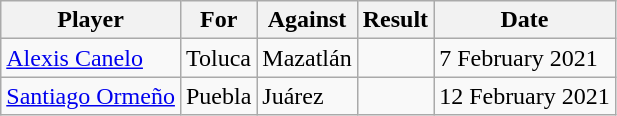<table class="wikitable sortable">
<tr>
<th>Player</th>
<th>For</th>
<th>Against</th>
<th align=center>Result</th>
<th>Date</th>
</tr>
<tr>
<td> <a href='#'>Alexis Canelo</a></td>
<td>Toluca</td>
<td>Mazatlán</td>
<td></td>
<td>7 February 2021</td>
</tr>
<tr>
<td> <a href='#'>Santiago Ormeño</a></td>
<td>Puebla</td>
<td>Juárez</td>
<td></td>
<td>12 February 2021</td>
</tr>
</table>
